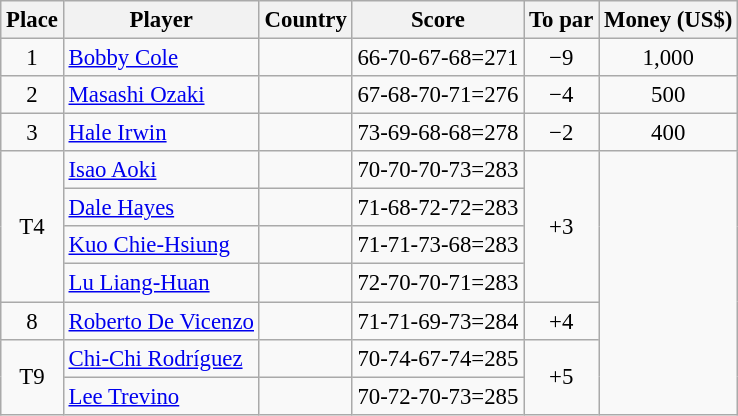<table class="wikitable" style="font-size:95%;">
<tr>
<th>Place</th>
<th>Player</th>
<th>Country</th>
<th>Score</th>
<th>To par</th>
<th>Money (US$)</th>
</tr>
<tr>
<td align=center>1</td>
<td><a href='#'>Bobby Cole</a></td>
<td></td>
<td>66-70-67-68=271</td>
<td align=center>−9</td>
<td align=center>1,000</td>
</tr>
<tr>
<td align=center>2</td>
<td><a href='#'>Masashi Ozaki</a></td>
<td></td>
<td>67-68-70-71=276</td>
<td align=center>−4</td>
<td align=center>500</td>
</tr>
<tr>
<td align=center>3</td>
<td><a href='#'>Hale Irwin</a></td>
<td></td>
<td>73-69-68-68=278</td>
<td align=center>−2</td>
<td align=center>400</td>
</tr>
<tr>
<td rowspan=4 align=center>T4</td>
<td><a href='#'>Isao Aoki</a></td>
<td></td>
<td>70-70-70-73=283</td>
<td rowspan=4 align=center>+3</td>
<td rowspan=7></td>
</tr>
<tr>
<td><a href='#'>Dale Hayes</a></td>
<td></td>
<td>71-68-72-72=283</td>
</tr>
<tr>
<td><a href='#'>Kuo Chie-Hsiung</a></td>
<td></td>
<td>71-71-73-68=283</td>
</tr>
<tr>
<td><a href='#'>Lu Liang-Huan</a></td>
<td></td>
<td>72-70-70-71=283</td>
</tr>
<tr>
<td align=center>8</td>
<td><a href='#'>Roberto De Vicenzo</a></td>
<td></td>
<td>71-71-69-73=284</td>
<td align=center>+4</td>
</tr>
<tr>
<td rowspan=2 align=center>T9</td>
<td><a href='#'>Chi-Chi Rodríguez</a></td>
<td></td>
<td>70-74-67-74=285</td>
<td rowspan=2 align=center>+5</td>
</tr>
<tr>
<td><a href='#'>Lee Trevino</a></td>
<td></td>
<td>70-72-70-73=285</td>
</tr>
</table>
